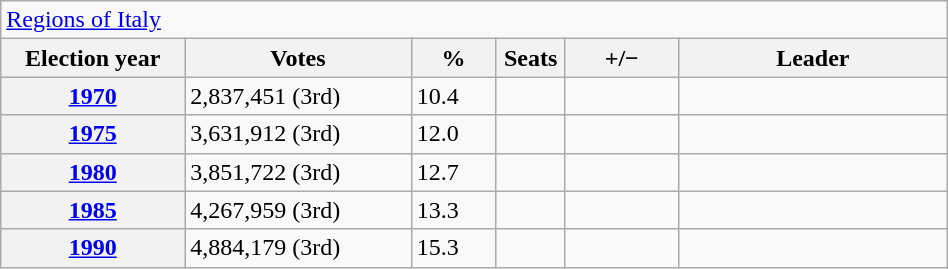<table class=wikitable style="width:50%; border:1px #AAAAFF solid">
<tr>
<td colspan=6><a href='#'>Regions of Italy</a></td>
</tr>
<tr>
<th width=13%>Election year</th>
<th width=16%>Votes</th>
<th width=6%>%</th>
<th width=1%>Seats</th>
<th width=8%>+/−</th>
<th width=19%>Leader</th>
</tr>
<tr>
<th><a href='#'>1970</a></th>
<td>2,837,451 (3rd)</td>
<td>10.4</td>
<td></td>
<td></td>
<td></td>
</tr>
<tr>
<th><a href='#'>1975</a></th>
<td>3,631,912 (3rd)</td>
<td>12.0</td>
<td></td>
<td></td>
<td></td>
</tr>
<tr>
<th><a href='#'>1980</a></th>
<td>3,851,722 (3rd)</td>
<td>12.7</td>
<td></td>
<td></td>
<td></td>
</tr>
<tr>
<th><a href='#'>1985</a></th>
<td>4,267,959 (3rd)</td>
<td>13.3</td>
<td></td>
<td></td>
<td></td>
</tr>
<tr>
<th><a href='#'>1990</a></th>
<td>4,884,179 (3rd)</td>
<td>15.3</td>
<td></td>
<td></td>
<td></td>
</tr>
</table>
